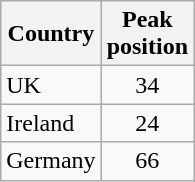<table class="wikitable">
<tr>
<th>Country</th>
<th>Peak<br>position</th>
</tr>
<tr>
<td>UK</td>
<td align="center">34</td>
</tr>
<tr>
<td>Ireland </td>
<td align="center">24</td>
</tr>
<tr>
<td>Germany</td>
<td align="center">66</td>
</tr>
</table>
